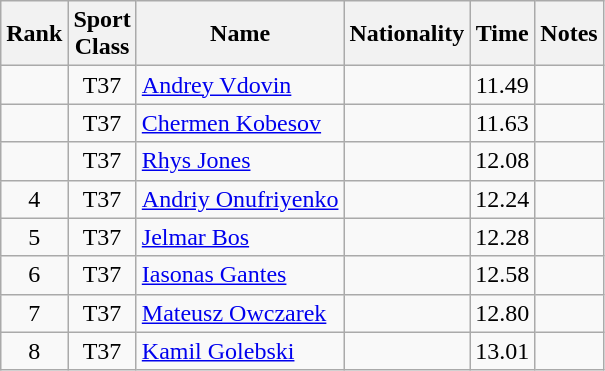<table class="wikitable sortable" style="text-align:center">
<tr>
<th>Rank</th>
<th>Sport<br>Class</th>
<th>Name</th>
<th>Nationality</th>
<th>Time</th>
<th>Notes</th>
</tr>
<tr>
<td></td>
<td>T37</td>
<td align=left><a href='#'>Andrey Vdovin</a></td>
<td align=left></td>
<td>11.49</td>
<td></td>
</tr>
<tr>
<td></td>
<td>T37</td>
<td align=left><a href='#'>Chermen Kobesov</a></td>
<td align=left></td>
<td>11.63</td>
<td></td>
</tr>
<tr>
<td></td>
<td>T37</td>
<td align=left><a href='#'>Rhys Jones</a></td>
<td align=left></td>
<td>12.08</td>
<td></td>
</tr>
<tr>
<td>4</td>
<td>T37</td>
<td align=left><a href='#'>Andriy Onufriyenko</a></td>
<td align=left></td>
<td>12.24</td>
<td></td>
</tr>
<tr>
<td>5</td>
<td>T37</td>
<td align=left><a href='#'>Jelmar Bos</a></td>
<td align=left></td>
<td>12.28</td>
<td></td>
</tr>
<tr>
<td>6</td>
<td>T37</td>
<td align=left><a href='#'>Iasonas Gantes</a></td>
<td align=left></td>
<td>12.58</td>
<td></td>
</tr>
<tr>
<td>7</td>
<td>T37</td>
<td align=left><a href='#'>Mateusz Owczarek</a></td>
<td align=left></td>
<td>12.80</td>
<td></td>
</tr>
<tr>
<td>8</td>
<td>T37</td>
<td align=left><a href='#'>Kamil Golebski</a></td>
<td align=left></td>
<td>13.01</td>
<td></td>
</tr>
</table>
